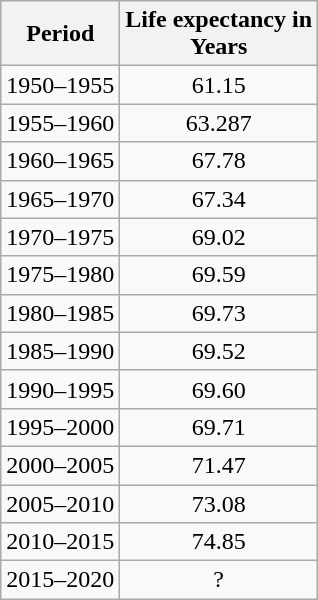<table class="wikitable" style="text-align:center">
<tr>
<th>Period</th>
<th>Life expectancy in<br>Years</th>
</tr>
<tr>
<td>1950–1955</td>
<td> 61.15</td>
</tr>
<tr>
<td>1955–1960</td>
<td> 63.287</td>
</tr>
<tr>
<td>1960–1965</td>
<td> 67.78</td>
</tr>
<tr>
<td>1965–1970</td>
<td> 67.34</td>
</tr>
<tr>
<td>1970–1975</td>
<td> 69.02</td>
</tr>
<tr>
<td>1975–1980</td>
<td> 69.59</td>
</tr>
<tr>
<td>1980–1985</td>
<td> 69.73</td>
</tr>
<tr>
<td>1985–1990</td>
<td> 69.52</td>
</tr>
<tr>
<td>1990–1995</td>
<td> 69.60</td>
</tr>
<tr>
<td>1995–2000</td>
<td> 69.71</td>
</tr>
<tr>
<td>2000–2005</td>
<td> 71.47</td>
</tr>
<tr>
<td>2005–2010</td>
<td> 73.08</td>
</tr>
<tr>
<td>2010–2015</td>
<td> 74.85</td>
</tr>
<tr>
<td>2015–2020</td>
<td>?</td>
</tr>
</table>
